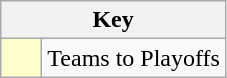<table class="wikitable" style="text-align: center;">
<tr>
<th colspan=2>Key</th>
</tr>
<tr>
<td style="background:#ffffcc; width:20px;"></td>
<td align=left>Teams to Playoffs</td>
</tr>
</table>
